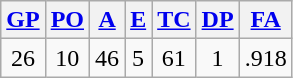<table class="wikitable">
<tr>
<th><a href='#'>GP</a></th>
<th><a href='#'>PO</a></th>
<th><a href='#'>A</a></th>
<th><a href='#'>E</a></th>
<th><a href='#'>TC</a></th>
<th><a href='#'>DP</a></th>
<th><a href='#'>FA</a></th>
</tr>
<tr align=center>
<td>26</td>
<td>10</td>
<td>46</td>
<td>5</td>
<td>61</td>
<td>1</td>
<td>.918</td>
</tr>
</table>
